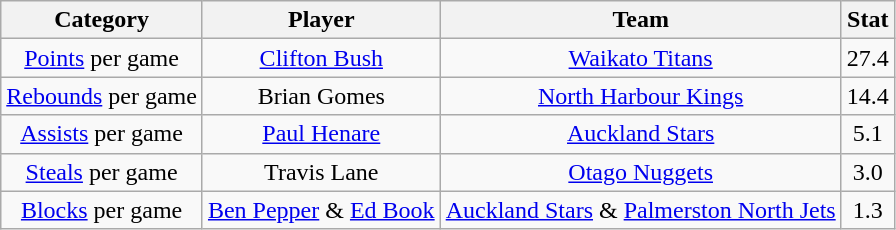<table class="wikitable" style="text-align:center">
<tr>
<th>Category</th>
<th>Player</th>
<th>Team</th>
<th>Stat</th>
</tr>
<tr>
<td><a href='#'>Points</a> per game</td>
<td><a href='#'>Clifton Bush</a></td>
<td><a href='#'>Waikato Titans</a></td>
<td>27.4</td>
</tr>
<tr>
<td><a href='#'>Rebounds</a> per game</td>
<td>Brian Gomes</td>
<td><a href='#'>North Harbour Kings</a></td>
<td>14.4</td>
</tr>
<tr>
<td><a href='#'>Assists</a> per game</td>
<td><a href='#'>Paul Henare</a></td>
<td><a href='#'>Auckland Stars</a></td>
<td>5.1</td>
</tr>
<tr>
<td><a href='#'>Steals</a> per game</td>
<td>Travis Lane</td>
<td><a href='#'>Otago Nuggets</a></td>
<td>3.0</td>
</tr>
<tr>
<td><a href='#'>Blocks</a> per game</td>
<td><a href='#'>Ben Pepper</a> & <a href='#'>Ed Book</a></td>
<td><a href='#'>Auckland Stars</a> & <a href='#'>Palmerston North Jets</a></td>
<td>1.3</td>
</tr>
</table>
